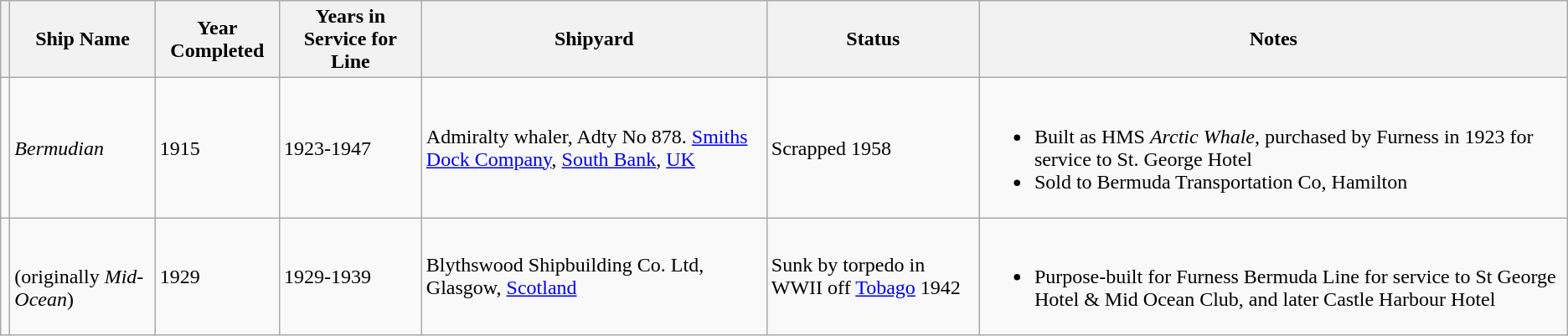<table class="wikitable">
<tr>
<th></th>
<th>Ship Name</th>
<th>Year Completed</th>
<th>Years in Service for Line</th>
<th>Shipyard</th>
<th>Status</th>
<th>Notes</th>
</tr>
<tr>
<td></td>
<td><em>Bermudian</em></td>
<td>1915</td>
<td>1923-1947</td>
<td>Admiralty whaler, Adty No 878. <a href='#'>Smiths Dock Company</a>, <a href='#'>South Bank</a>, <a href='#'>UK</a></td>
<td>Scrapped 1958</td>
<td><br><ul><li>Built as HMS <em>Arctic Whale</em>, purchased by Furness in 1923 for service to St. George Hotel</li><li>Sold to Bermuda Transportation Co, Hamilton</li></ul></td>
</tr>
<tr>
<td></td>
<td><br>(originally <em>Mid-Ocean</em>)</td>
<td>1929</td>
<td>1929-1939</td>
<td>Blythswood Shipbuilding Co. Ltd, Glasgow, <a href='#'>Scotland</a></td>
<td>Sunk by torpedo in WWII off <a href='#'>Tobago</a> 1942</td>
<td><br><ul><li>Purpose-built for Furness Bermuda Line for service to St George Hotel & Mid Ocean Club, and later Castle Harbour Hotel</li></ul></td>
</tr>
</table>
